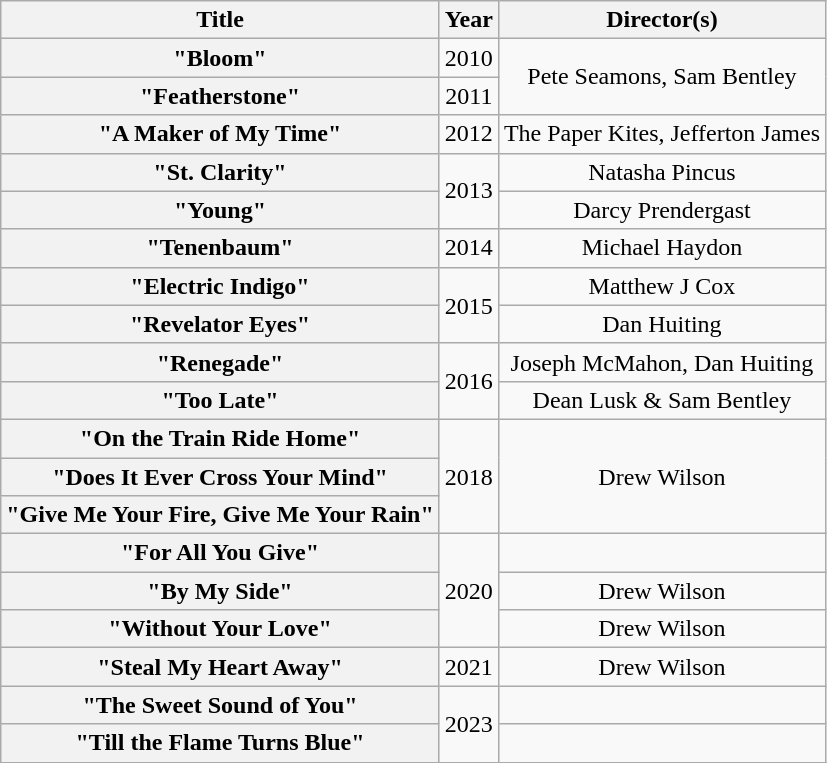<table class="wikitable plainrowheaders" style="text-align:center;">
<tr>
<th scope="col">Title</th>
<th scope="col">Year</th>
<th scope="col">Director(s)</th>
</tr>
<tr>
<th scope="row">"Bloom"</th>
<td>2010</td>
<td rowspan="2">Pete Seamons, Sam Bentley</td>
</tr>
<tr>
<th scope="row">"Featherstone"</th>
<td>2011</td>
</tr>
<tr>
<th scope="row">"A Maker of My Time"</th>
<td>2012</td>
<td>The Paper Kites, Jefferton James</td>
</tr>
<tr>
<th scope="row">"St. Clarity"</th>
<td rowspan="2">2013</td>
<td>Natasha Pincus</td>
</tr>
<tr>
<th scope="row">"Young"</th>
<td>Darcy Prendergast</td>
</tr>
<tr>
<th scope="row">"Tenenbaum"</th>
<td>2014</td>
<td>Michael Haydon</td>
</tr>
<tr>
<th scope="row">"Electric Indigo"</th>
<td rowspan="2">2015</td>
<td>Matthew J Cox</td>
</tr>
<tr>
<th scope="row">"Revelator Eyes"</th>
<td>Dan Huiting</td>
</tr>
<tr>
<th scope="row">"Renegade"</th>
<td rowspan="2">2016</td>
<td>Joseph McMahon, Dan Huiting</td>
</tr>
<tr>
<th scope="row">"Too Late"</th>
<td>Dean Lusk & Sam Bentley</td>
</tr>
<tr>
<th scope="row">"On the Train Ride Home"</th>
<td rowspan="3">2018</td>
<td rowspan="3">Drew Wilson</td>
</tr>
<tr>
<th scope="row">"Does It Ever Cross Your Mind"</th>
</tr>
<tr>
<th scope="row">"Give Me Your Fire, Give Me Your Rain"</th>
</tr>
<tr>
<th scope="row">"For All You Give"</th>
<td rowspan="3">2020</td>
<td></td>
</tr>
<tr>
<th scope="row">"By My Side"</th>
<td>Drew Wilson</td>
</tr>
<tr>
<th scope="row">"Without Your Love"</th>
<td>Drew Wilson</td>
</tr>
<tr>
<th scope="row">"Steal My Heart Away"</th>
<td>2021</td>
<td>Drew Wilson</td>
</tr>
<tr>
<th scope="row">"The Sweet Sound of You"</th>
<td rowspan=2>2023</td>
<td></td>
</tr>
<tr>
<th scope="row">"Till the Flame Turns Blue"</th>
<td></td>
</tr>
<tr>
</tr>
</table>
